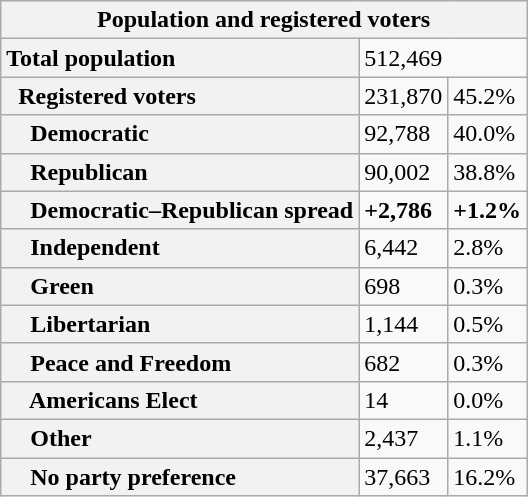<table class="wikitable collapsible collapsed">
<tr>
<th colspan="3">Population and registered voters</th>
</tr>
<tr>
<th scope="row" style="text-align: left;">Total population</th>
<td colspan="2">512,469</td>
</tr>
<tr>
<th scope="row" style="text-align: left;">  Registered voters</th>
<td>231,870</td>
<td>45.2%</td>
</tr>
<tr>
<th scope="row" style="text-align: left;">    Democratic</th>
<td>92,788</td>
<td>40.0%</td>
</tr>
<tr>
<th scope="row" style="text-align: left;">    Republican</th>
<td>90,002</td>
<td>38.8%</td>
</tr>
<tr>
<th scope="row" style="text-align: left;">    Democratic–Republican spread</th>
<td><span><strong>+2,786</strong></span></td>
<td><span><strong>+1.2%</strong></span></td>
</tr>
<tr>
<th scope="row" style="text-align: left;">    Independent</th>
<td>6,442</td>
<td>2.8%</td>
</tr>
<tr>
<th scope="row" style="text-align: left;">    Green</th>
<td>698</td>
<td>0.3%</td>
</tr>
<tr>
<th scope="row" style="text-align: left;">    Libertarian</th>
<td>1,144</td>
<td>0.5%</td>
</tr>
<tr>
<th scope="row" style="text-align: left;">    Peace and Freedom</th>
<td>682</td>
<td>0.3%</td>
</tr>
<tr>
<th scope="row" style="text-align: left;">    Americans Elect</th>
<td>14</td>
<td>0.0%</td>
</tr>
<tr>
<th scope="row" style="text-align: left;">    Other</th>
<td>2,437</td>
<td>1.1%</td>
</tr>
<tr>
<th scope="row" style="text-align: left;">    No party preference</th>
<td>37,663</td>
<td>16.2%</td>
</tr>
</table>
